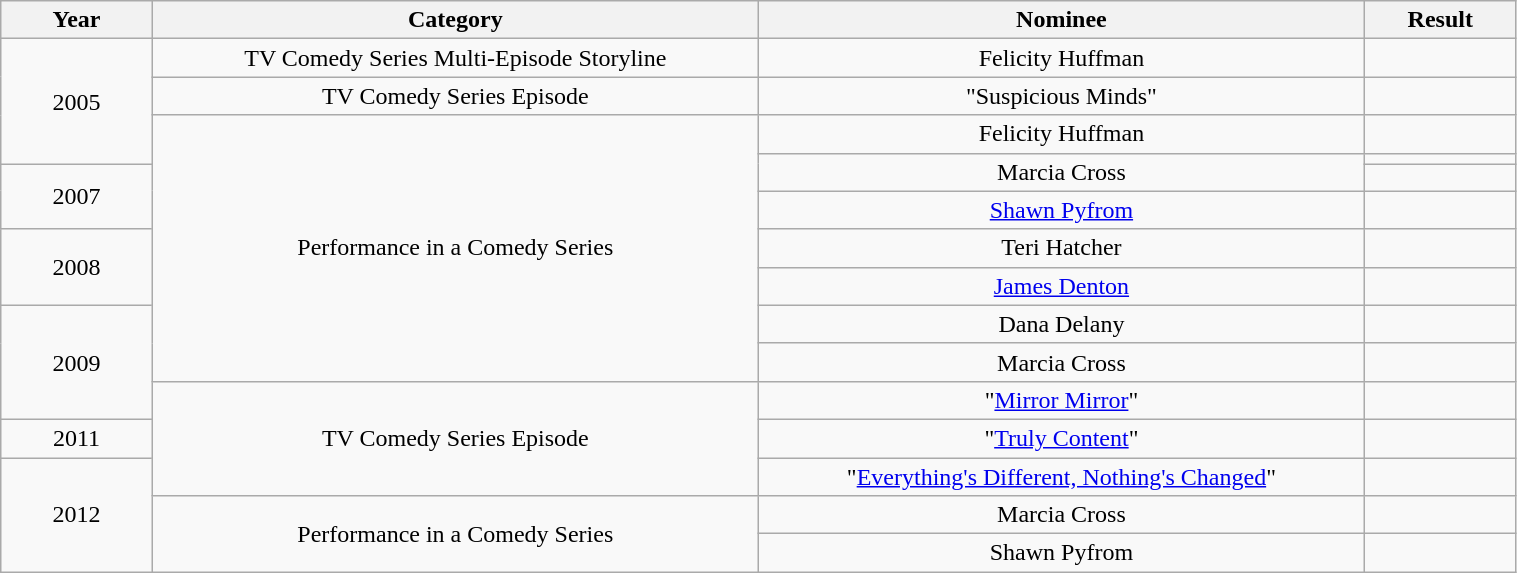<table class="wikitable" width="80%">
<tr>
<th width="10%">Year</th>
<th width="40%">Category</th>
<th width="40%">Nominee</th>
<th width="10%">Result</th>
</tr>
<tr>
<td rowspan="4" align="center">2005</td>
<td align="center">TV Comedy Series Multi-Episode Storyline</td>
<td align="center">Felicity Huffman </td>
<td></td>
</tr>
<tr>
<td align="center">TV Comedy Series Episode</td>
<td align="center">"Suspicious Minds"</td>
<td></td>
</tr>
<tr>
<td rowspan="8" align="center">Performance in a Comedy Series</td>
<td align="center">Felicity Huffman</td>
<td></td>
</tr>
<tr>
<td rowspan="2" align="center">Marcia Cross</td>
<td></td>
</tr>
<tr>
<td rowspan="2" align="center">2007</td>
<td></td>
</tr>
<tr>
<td align="center"><a href='#'>Shawn Pyfrom</a></td>
<td></td>
</tr>
<tr>
<td rowspan="2" align="center">2008</td>
<td align="center">Teri Hatcher</td>
<td></td>
</tr>
<tr>
<td align="center"><a href='#'>James Denton</a></td>
<td></td>
</tr>
<tr>
<td rowspan="3" align="center">2009</td>
<td align="center">Dana Delany</td>
<td></td>
</tr>
<tr>
<td align="center">Marcia Cross</td>
<td></td>
</tr>
<tr>
<td rowspan="3" align="center">TV Comedy Series Episode</td>
<td align="center">"<a href='#'>Mirror Mirror</a>"</td>
<td></td>
</tr>
<tr>
<td align="center">2011</td>
<td align="center">"<a href='#'>Truly Content</a>"</td>
<td></td>
</tr>
<tr>
<td rowspan="3" align="center">2012</td>
<td align="center">"<a href='#'>Everything's Different, Nothing's Changed</a>"</td>
<td></td>
</tr>
<tr>
<td rowspan="2" align="center">Performance in a Comedy Series</td>
<td align="center">Marcia Cross</td>
<td></td>
</tr>
<tr>
<td align="center">Shawn Pyfrom</td>
<td></td>
</tr>
</table>
